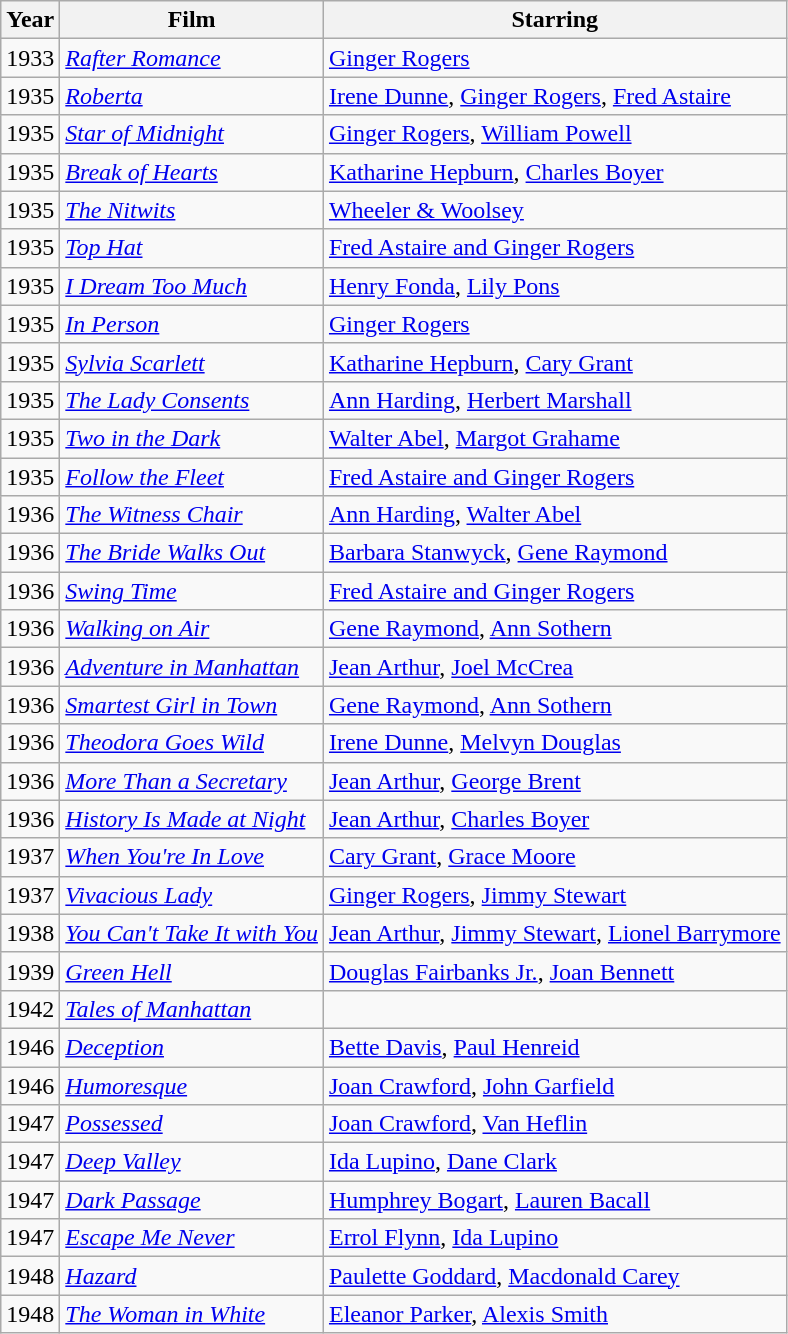<table class="wikitable">
<tr>
<th>Year</th>
<th>Film</th>
<th>Starring</th>
</tr>
<tr>
<td>1933</td>
<td><em><a href='#'>Rafter Romance</a></em></td>
<td><a href='#'>Ginger Rogers</a></td>
</tr>
<tr>
<td>1935</td>
<td><em><a href='#'>Roberta</a></em></td>
<td><a href='#'>Irene Dunne</a>, <a href='#'>Ginger Rogers</a>, <a href='#'>Fred Astaire</a></td>
</tr>
<tr>
<td>1935</td>
<td><em><a href='#'>Star of Midnight</a></em></td>
<td><a href='#'>Ginger Rogers</a>, <a href='#'>William Powell</a></td>
</tr>
<tr>
<td>1935</td>
<td><em><a href='#'>Break of Hearts</a></em></td>
<td><a href='#'>Katharine Hepburn</a>, <a href='#'>Charles Boyer</a></td>
</tr>
<tr>
<td>1935</td>
<td><em><a href='#'>The Nitwits</a></em></td>
<td><a href='#'>Wheeler & Woolsey</a></td>
</tr>
<tr>
<td>1935</td>
<td><em><a href='#'>Top Hat</a></em></td>
<td><a href='#'>Fred Astaire and Ginger Rogers</a></td>
</tr>
<tr>
<td>1935</td>
<td><em><a href='#'>I Dream Too Much</a></em></td>
<td><a href='#'>Henry Fonda</a>, <a href='#'>Lily Pons</a></td>
</tr>
<tr>
<td>1935</td>
<td><em><a href='#'>In Person</a></em></td>
<td><a href='#'>Ginger Rogers</a></td>
</tr>
<tr>
<td>1935</td>
<td><em><a href='#'>Sylvia Scarlett</a></em></td>
<td><a href='#'>Katharine Hepburn</a>, <a href='#'>Cary Grant</a></td>
</tr>
<tr>
<td>1935</td>
<td><em><a href='#'>The Lady Consents</a></em></td>
<td><a href='#'>Ann Harding</a>, <a href='#'>Herbert Marshall</a></td>
</tr>
<tr>
<td>1935</td>
<td><em><a href='#'>Two in the Dark</a></em></td>
<td><a href='#'>Walter Abel</a>, <a href='#'>Margot Grahame</a></td>
</tr>
<tr>
<td>1935</td>
<td><em><a href='#'>Follow the Fleet</a></em></td>
<td><a href='#'>Fred Astaire and Ginger Rogers</a></td>
</tr>
<tr>
<td>1936</td>
<td><em><a href='#'>The Witness Chair</a></em></td>
<td><a href='#'>Ann Harding</a>, <a href='#'>Walter Abel</a></td>
</tr>
<tr>
<td>1936</td>
<td><em><a href='#'>The Bride Walks Out</a></em></td>
<td><a href='#'>Barbara Stanwyck</a>, <a href='#'>Gene Raymond</a></td>
</tr>
<tr>
<td>1936</td>
<td><em><a href='#'>Swing Time</a></em></td>
<td><a href='#'>Fred Astaire and Ginger Rogers</a></td>
</tr>
<tr>
<td>1936</td>
<td><em><a href='#'>Walking on Air</a></em></td>
<td><a href='#'>Gene Raymond</a>, <a href='#'>Ann Sothern</a></td>
</tr>
<tr>
<td>1936</td>
<td><em><a href='#'>Adventure in Manhattan</a></em></td>
<td><a href='#'>Jean Arthur</a>, <a href='#'>Joel McCrea</a></td>
</tr>
<tr>
<td>1936</td>
<td><em><a href='#'>Smartest Girl in Town</a></em></td>
<td><a href='#'>Gene Raymond</a>, <a href='#'>Ann Sothern</a></td>
</tr>
<tr>
<td>1936</td>
<td><em><a href='#'>Theodora Goes Wild</a></em></td>
<td><a href='#'>Irene Dunne</a>, <a href='#'>Melvyn Douglas</a></td>
</tr>
<tr>
<td>1936</td>
<td><em><a href='#'>More Than a Secretary</a></em></td>
<td><a href='#'>Jean Arthur</a>, <a href='#'>George Brent</a></td>
</tr>
<tr>
<td>1936</td>
<td><em><a href='#'>History Is Made at Night</a></em></td>
<td><a href='#'>Jean Arthur</a>, <a href='#'>Charles Boyer</a></td>
</tr>
<tr>
<td>1937</td>
<td><em><a href='#'>When You're In Love</a></em></td>
<td><a href='#'>Cary Grant</a>, <a href='#'>Grace Moore</a></td>
</tr>
<tr>
<td>1937</td>
<td><em><a href='#'>Vivacious Lady</a></em></td>
<td><a href='#'>Ginger Rogers</a>, <a href='#'>Jimmy Stewart</a></td>
</tr>
<tr>
<td>1938</td>
<td><em><a href='#'>You Can't Take It with You</a></em></td>
<td><a href='#'>Jean Arthur</a>, <a href='#'>Jimmy Stewart</a>, <a href='#'>Lionel Barrymore</a></td>
</tr>
<tr>
<td>1939</td>
<td><em><a href='#'>Green Hell</a></em></td>
<td><a href='#'>Douglas Fairbanks Jr.</a>, <a href='#'>Joan Bennett</a></td>
</tr>
<tr>
<td>1942</td>
<td><em><a href='#'>Tales of Manhattan</a></em></td>
</tr>
<tr>
<td>1946</td>
<td><em><a href='#'>Deception</a></em></td>
<td><a href='#'>Bette Davis</a>, <a href='#'>Paul Henreid</a></td>
</tr>
<tr>
<td>1946</td>
<td><em><a href='#'>Humoresque</a></em></td>
<td><a href='#'>Joan Crawford</a>, <a href='#'>John Garfield</a></td>
</tr>
<tr>
<td>1947</td>
<td><em><a href='#'>Possessed</a></em></td>
<td><a href='#'>Joan Crawford</a>, <a href='#'>Van Heflin</a></td>
</tr>
<tr>
<td>1947</td>
<td><em><a href='#'>Deep Valley</a></em></td>
<td><a href='#'>Ida Lupino</a>, <a href='#'>Dane Clark</a></td>
</tr>
<tr>
<td>1947</td>
<td><em><a href='#'>Dark Passage</a></em></td>
<td><a href='#'>Humphrey Bogart</a>, <a href='#'>Lauren Bacall</a></td>
</tr>
<tr>
<td>1947</td>
<td><em><a href='#'>Escape Me Never</a></em></td>
<td><a href='#'>Errol Flynn</a>, <a href='#'>Ida Lupino</a></td>
</tr>
<tr>
<td>1948</td>
<td><em><a href='#'>Hazard</a></em></td>
<td><a href='#'>Paulette Goddard</a>, <a href='#'>Macdonald Carey</a></td>
</tr>
<tr>
<td>1948</td>
<td><em><a href='#'>The Woman in White</a></em></td>
<td><a href='#'>Eleanor Parker</a>, <a href='#'>Alexis Smith</a></td>
</tr>
</table>
